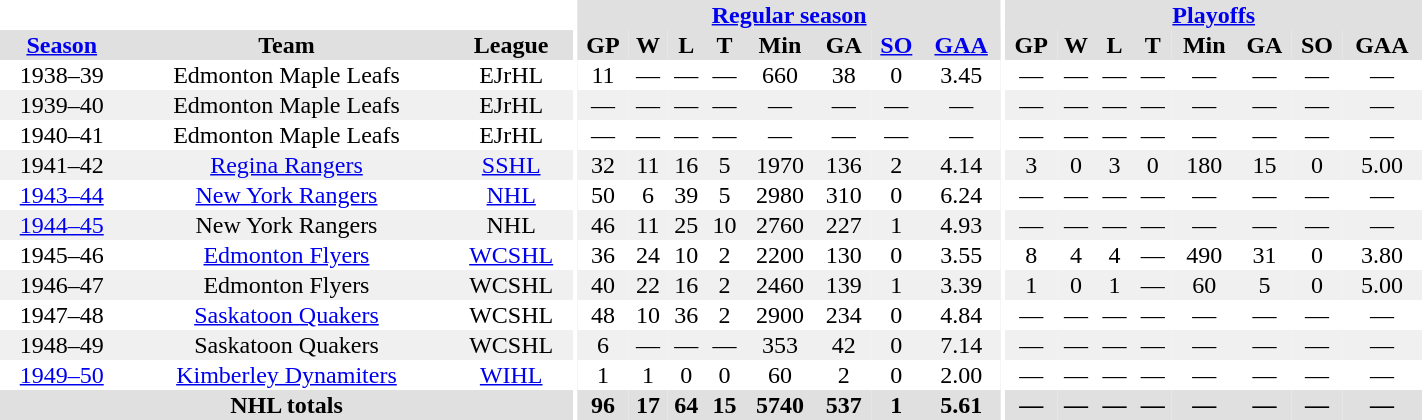<table border="0" cellpadding="1" cellspacing="0" style="width:75%; text-align:center;">
<tr bgcolor="#e0e0e0">
<th colspan="3" bgcolor="#ffffff"></th>
<th rowspan="99" bgcolor="#ffffff"></th>
<th colspan="8" bgcolor="#e0e0e0"><a href='#'>Regular season</a></th>
<th rowspan="99" bgcolor="#ffffff"></th>
<th colspan="8" bgcolor="#e0e0e0"><a href='#'>Playoffs</a></th>
</tr>
<tr bgcolor="#e0e0e0">
<th><a href='#'>Season</a></th>
<th>Team</th>
<th>League</th>
<th>GP</th>
<th>W</th>
<th>L</th>
<th>T</th>
<th>Min</th>
<th>GA</th>
<th><a href='#'>SO</a></th>
<th><a href='#'>GAA</a></th>
<th>GP</th>
<th>W</th>
<th>L</th>
<th>T</th>
<th>Min</th>
<th>GA</th>
<th>SO</th>
<th>GAA</th>
</tr>
<tr>
<td>1938–39</td>
<td>Edmonton Maple Leafs</td>
<td>EJrHL</td>
<td>11</td>
<td>—</td>
<td>—</td>
<td>—</td>
<td>660</td>
<td>38</td>
<td>0</td>
<td>3.45</td>
<td>—</td>
<td>—</td>
<td>—</td>
<td>—</td>
<td>—</td>
<td>—</td>
<td>—</td>
<td>—</td>
</tr>
<tr bgcolor="#f0f0f0">
<td>1939–40</td>
<td>Edmonton Maple Leafs</td>
<td>EJrHL</td>
<td>—</td>
<td>—</td>
<td>—</td>
<td>—</td>
<td>—</td>
<td>—</td>
<td>—</td>
<td>—</td>
<td>—</td>
<td>—</td>
<td>—</td>
<td>—</td>
<td>—</td>
<td>—</td>
<td>—</td>
<td>—</td>
</tr>
<tr>
<td>1940–41</td>
<td>Edmonton Maple Leafs</td>
<td>EJrHL</td>
<td>—</td>
<td>—</td>
<td>—</td>
<td>—</td>
<td>—</td>
<td>—</td>
<td>—</td>
<td>—</td>
<td>—</td>
<td>—</td>
<td>—</td>
<td>—</td>
<td>—</td>
<td>—</td>
<td>—</td>
<td>—</td>
</tr>
<tr bgcolor="#f0f0f0">
<td>1941–42</td>
<td><a href='#'>Regina Rangers</a></td>
<td><a href='#'>SSHL</a></td>
<td>32</td>
<td>11</td>
<td>16</td>
<td>5</td>
<td>1970</td>
<td>136</td>
<td>2</td>
<td>4.14</td>
<td>3</td>
<td>0</td>
<td>3</td>
<td>0</td>
<td>180</td>
<td>15</td>
<td>0</td>
<td>5.00</td>
</tr>
<tr>
<td><a href='#'>1943–44</a></td>
<td><a href='#'>New York Rangers</a></td>
<td><a href='#'>NHL</a></td>
<td>50</td>
<td>6</td>
<td>39</td>
<td>5</td>
<td>2980</td>
<td>310</td>
<td>0</td>
<td>6.24</td>
<td>—</td>
<td>—</td>
<td>—</td>
<td>—</td>
<td>—</td>
<td>—</td>
<td>—</td>
<td>—</td>
</tr>
<tr bgcolor="#f0f0f0">
<td><a href='#'>1944–45</a></td>
<td>New York Rangers</td>
<td>NHL</td>
<td>46</td>
<td>11</td>
<td>25</td>
<td>10</td>
<td>2760</td>
<td>227</td>
<td>1</td>
<td>4.93</td>
<td>—</td>
<td>—</td>
<td>—</td>
<td>—</td>
<td>—</td>
<td>—</td>
<td>—</td>
<td>—</td>
</tr>
<tr>
<td>1945–46</td>
<td><a href='#'>Edmonton Flyers</a></td>
<td><a href='#'>WCSHL</a></td>
<td>36</td>
<td>24</td>
<td>10</td>
<td>2</td>
<td>2200</td>
<td>130</td>
<td>0</td>
<td>3.55</td>
<td>8</td>
<td>4</td>
<td>4</td>
<td>—</td>
<td>490</td>
<td>31</td>
<td>0</td>
<td>3.80</td>
</tr>
<tr bgcolor="#f0f0f0">
<td>1946–47</td>
<td>Edmonton Flyers</td>
<td>WCSHL</td>
<td>40</td>
<td>22</td>
<td>16</td>
<td>2</td>
<td>2460</td>
<td>139</td>
<td>1</td>
<td>3.39</td>
<td>1</td>
<td>0</td>
<td>1</td>
<td>—</td>
<td>60</td>
<td>5</td>
<td>0</td>
<td>5.00</td>
</tr>
<tr>
<td>1947–48</td>
<td><a href='#'>Saskatoon Quakers</a></td>
<td>WCSHL</td>
<td>48</td>
<td>10</td>
<td>36</td>
<td>2</td>
<td>2900</td>
<td>234</td>
<td>0</td>
<td>4.84</td>
<td>—</td>
<td>—</td>
<td>—</td>
<td>—</td>
<td>—</td>
<td>—</td>
<td>—</td>
<td>—</td>
</tr>
<tr bgcolor="#f0f0f0">
<td>1948–49</td>
<td>Saskatoon Quakers</td>
<td>WCSHL</td>
<td>6</td>
<td>—</td>
<td>—</td>
<td>—</td>
<td>353</td>
<td>42</td>
<td>0</td>
<td>7.14</td>
<td>—</td>
<td>—</td>
<td>—</td>
<td>—</td>
<td>—</td>
<td>—</td>
<td>—</td>
<td>—</td>
</tr>
<tr>
<td><a href='#'>1949–50</a></td>
<td><a href='#'>Kimberley Dynamiters</a></td>
<td><a href='#'>WIHL</a></td>
<td>1</td>
<td>1</td>
<td>0</td>
<td>0</td>
<td>60</td>
<td>2</td>
<td>0</td>
<td>2.00</td>
<td>—</td>
<td>—</td>
<td>—</td>
<td>—</td>
<td>—</td>
<td>—</td>
<td>—</td>
<td>—</td>
</tr>
<tr bgcolor="#e0e0e0">
<th colspan="3">NHL totals</th>
<th>96</th>
<th>17</th>
<th>64</th>
<th>15</th>
<th>5740</th>
<th>537</th>
<th>1</th>
<th>5.61</th>
<th>—</th>
<th>—</th>
<th>—</th>
<th>—</th>
<th>—</th>
<th>—</th>
<th>—</th>
<th>—</th>
</tr>
</table>
